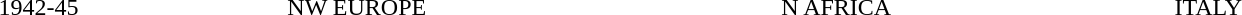<table cellspacing="0" style="width:75%; margin:auto;">
<tr>
<td>1942-45</td>
<td>NW EUROPE</td>
<td>N AFRICA</td>
<td>ITALY</td>
</tr>
</table>
